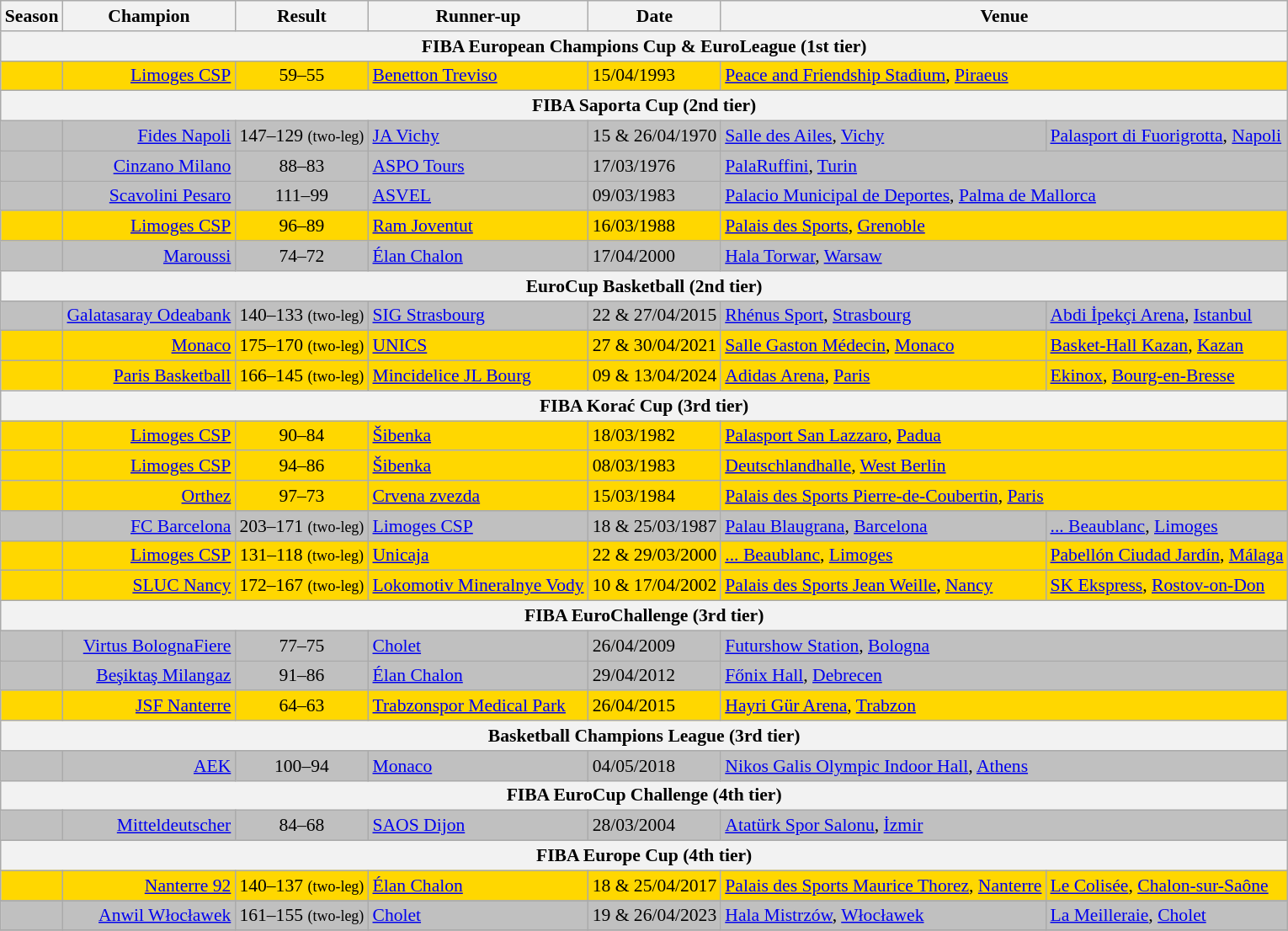<table class="wikitable" style="font-size:90%">
<tr>
<th>Season</th>
<th>Champion</th>
<th>Result</th>
<th>Runner-up</th>
<th>Date</th>
<th colspan=2>Venue</th>
</tr>
<tr>
<th colspan=7>FIBA European Champions Cup & EuroLeague (1st tier)</th>
</tr>
<tr bgcolor=gold>
<td></td>
<td align=right><a href='#'>Limoges CSP</a> </td>
<td align=center>59–55</td>
<td> <a href='#'>Benetton Treviso</a></td>
<td>15/04/1993</td>
<td colspan=2><a href='#'>Peace and Friendship Stadium</a>, <a href='#'>Piraeus</a></td>
</tr>
<tr>
<th colspan=7>FIBA Saporta Cup (2nd tier)</th>
</tr>
<tr bgcolor=silver>
<td></td>
<td align=right><a href='#'>Fides Napoli</a> </td>
<td align=center>147–129 <small>(two-leg)</small></td>
<td> <a href='#'>JA Vichy</a></td>
<td>15 & 26/04/1970</td>
<td><a href='#'>Salle des Ailes</a>, <a href='#'>Vichy</a></td>
<td><a href='#'>Palasport di Fuorigrotta</a>, <a href='#'>Napoli</a></td>
</tr>
<tr bgcolor=silver>
<td></td>
<td align=right><a href='#'>Cinzano Milano</a> </td>
<td align=center>88–83</td>
<td> <a href='#'>ASPO Tours</a></td>
<td>17/03/1976</td>
<td colspan=2><a href='#'>PalaRuffini</a>, <a href='#'>Turin</a></td>
</tr>
<tr bgcolor=silver>
<td></td>
<td align=right><a href='#'>Scavolini Pesaro</a> </td>
<td align=center>111–99</td>
<td> <a href='#'>ASVEL</a></td>
<td>09/03/1983</td>
<td colspan=2><a href='#'>Palacio Municipal de Deportes</a>, <a href='#'>Palma de Mallorca</a></td>
</tr>
<tr bgcolor=gold>
<td></td>
<td align=right><a href='#'>Limoges CSP</a> </td>
<td align=center>96–89</td>
<td> <a href='#'>Ram Joventut</a></td>
<td>16/03/1988</td>
<td colspan=2><a href='#'>Palais des Sports</a>, <a href='#'>Grenoble</a></td>
</tr>
<tr bgcolor=silver>
<td></td>
<td align=right><a href='#'>Maroussi</a> </td>
<td align=center>74–72</td>
<td> <a href='#'>Élan Chalon</a></td>
<td>17/04/2000</td>
<td colspan=2><a href='#'>Hala Torwar</a>, <a href='#'>Warsaw</a></td>
</tr>
<tr>
<th colspan=7>EuroCup Basketball (2nd tier)</th>
</tr>
<tr bgcolor=silver>
<td></td>
<td align=right><a href='#'>Galatasaray Odeabank</a> </td>
<td align=center>140–133 <small>(two-leg)</small></td>
<td> <a href='#'>SIG Strasbourg</a></td>
<td>22 & 27/04/2015</td>
<td><a href='#'>Rhénus Sport</a>, <a href='#'>Strasbourg</a></td>
<td><a href='#'>Abdi İpekçi Arena</a>, <a href='#'>Istanbul</a></td>
</tr>
<tr bgcolor=gold>
<td></td>
<td align=right><a href='#'>Monaco</a> </td>
<td align=center>175–170 <small>(two-leg)</small></td>
<td> <a href='#'>UNICS</a></td>
<td>27 & 30/04/2021</td>
<td><a href='#'>Salle Gaston Médecin</a>, <a href='#'>Monaco</a></td>
<td><a href='#'>Basket-Hall Kazan</a>, <a href='#'>Kazan</a></td>
</tr>
<tr bgcolor=gold>
<td></td>
<td align=right><a href='#'>Paris Basketball</a> </td>
<td align=center>166–145 <small>(two-leg)</small></td>
<td> <a href='#'>Mincidelice JL Bourg</a></td>
<td>09 & 13/04/2024</td>
<td><a href='#'>Adidas Arena</a>, <a href='#'>Paris</a></td>
<td><a href='#'>Ekinox</a>, <a href='#'>Bourg-en-Bresse</a></td>
</tr>
<tr>
<th colspan=7>FIBA Korać Cup (3rd tier)</th>
</tr>
<tr bgcolor=gold>
<td></td>
<td align=right><a href='#'>Limoges CSP</a> </td>
<td align=center>90–84</td>
<td> <a href='#'>Šibenka</a></td>
<td>18/03/1982</td>
<td colspan=2><a href='#'>Palasport San Lazzaro</a>, <a href='#'>Padua</a></td>
</tr>
<tr bgcolor=gold>
<td></td>
<td align=right><a href='#'>Limoges CSP</a> </td>
<td align=center>94–86</td>
<td> <a href='#'>Šibenka</a></td>
<td>08/03/1983</td>
<td colspan=2><a href='#'>Deutschlandhalle</a>, <a href='#'>West Berlin</a></td>
</tr>
<tr bgcolor=gold>
<td></td>
<td align=right><a href='#'>Orthez</a> </td>
<td align=center>97–73</td>
<td> <a href='#'>Crvena zvezda</a></td>
<td>15/03/1984</td>
<td colspan=2><a href='#'>Palais des Sports Pierre-de-Coubertin</a>, <a href='#'>Paris</a></td>
</tr>
<tr bgcolor=silver>
<td></td>
<td align=right><a href='#'>FC Barcelona</a> </td>
<td align=center>203–171 <small>(two-leg)</small></td>
<td> <a href='#'>Limoges CSP</a></td>
<td>18 & 25/03/1987</td>
<td><a href='#'>Palau Blaugrana</a>, <a href='#'>Barcelona</a></td>
<td><a href='#'>... Beaublanc</a>, <a href='#'>Limoges</a></td>
</tr>
<tr bgcolor=gold>
<td></td>
<td align=right><a href='#'>Limoges CSP</a> </td>
<td align=center>131–118 <small>(two-leg)</small></td>
<td> <a href='#'>Unicaja</a></td>
<td>22 & 29/03/2000</td>
<td><a href='#'>... Beaublanc</a>, <a href='#'>Limoges</a></td>
<td><a href='#'>Pabellón Ciudad Jardín</a>, <a href='#'>Málaga</a></td>
</tr>
<tr bgcolor=gold>
<td></td>
<td align=right><a href='#'>SLUC Nancy</a> </td>
<td align=center>172–167 <small>(two-leg)</small></td>
<td> <a href='#'>Lokomotiv Mineralnye Vody</a></td>
<td>10 & 17/04/2002</td>
<td><a href='#'>Palais des Sports Jean Weille</a>, <a href='#'>Nancy</a></td>
<td><a href='#'>SK Ekspress</a>, <a href='#'>Rostov-on-Don</a></td>
</tr>
<tr>
<th colspan=7>FIBA EuroChallenge (3rd tier)</th>
</tr>
<tr bgcolor=silver>
<td></td>
<td align=right><a href='#'>Virtus BolognaFiere</a> </td>
<td align=center>77–75</td>
<td> <a href='#'>Cholet</a></td>
<td>26/04/2009</td>
<td colspan=2><a href='#'>Futurshow Station</a>, <a href='#'>Bologna</a></td>
</tr>
<tr bgcolor=silver>
<td></td>
<td align=right><a href='#'>Beşiktaş Milangaz</a> </td>
<td align=center>91–86</td>
<td> <a href='#'>Élan Chalon</a></td>
<td>29/04/2012</td>
<td colspan=2><a href='#'>Főnix Hall</a>, <a href='#'>Debrecen</a></td>
</tr>
<tr bgcolor=gold>
<td></td>
<td align=right><a href='#'>JSF Nanterre</a> </td>
<td align=center>64–63</td>
<td> <a href='#'>Trabzonspor Medical Park</a></td>
<td>26/04/2015</td>
<td colspan=2><a href='#'>Hayri Gür Arena</a>, <a href='#'>Trabzon</a></td>
</tr>
<tr>
<th colspan=7>Basketball Champions League (3rd tier)</th>
</tr>
<tr bgcolor=silver>
<td></td>
<td align=right><a href='#'>AEK</a> </td>
<td align=center>100–94</td>
<td> <a href='#'>Monaco</a></td>
<td>04/05/2018</td>
<td colspan=2><a href='#'>Nikos Galis Olympic Indoor Hall</a>, <a href='#'>Athens</a></td>
</tr>
<tr>
<th colspan=7>FIBA EuroCup Challenge (4th tier)</th>
</tr>
<tr bgcolor=silver>
<td></td>
<td align=right><a href='#'>Mitteldeutscher</a> </td>
<td align=center>84–68</td>
<td> <a href='#'>SAOS Dijon</a></td>
<td>28/03/2004</td>
<td colspan=2><a href='#'>Atatürk Spor Salonu</a>, <a href='#'>İzmir</a></td>
</tr>
<tr>
<th colspan=7>FIBA Europe Cup (4th tier)</th>
</tr>
<tr bgcolor=gold>
<td></td>
<td align=right><a href='#'>Nanterre 92</a> </td>
<td align=center>140–137 <small>(two-leg)</small></td>
<td> <a href='#'>Élan Chalon</a></td>
<td>18 & 25/04/2017</td>
<td><a href='#'>Palais des Sports Maurice Thorez</a>, <a href='#'>Nanterre</a></td>
<td><a href='#'>Le Colisée</a>, <a href='#'>Chalon-sur-Saône</a></td>
</tr>
<tr>
</tr>
<tr bgcolor=silver>
<td></td>
<td align=right><a href='#'>Anwil Włocławek</a> </td>
<td align=center>161–155 <small>(two-leg)</small></td>
<td> <a href='#'>Cholet</a></td>
<td>19 & 26/04/2023</td>
<td><a href='#'>Hala Mistrzów</a>, <a href='#'>Włocławek</a></td>
<td><a href='#'>La Meilleraie</a>, <a href='#'>Cholet</a></td>
</tr>
<tr>
</tr>
</table>
